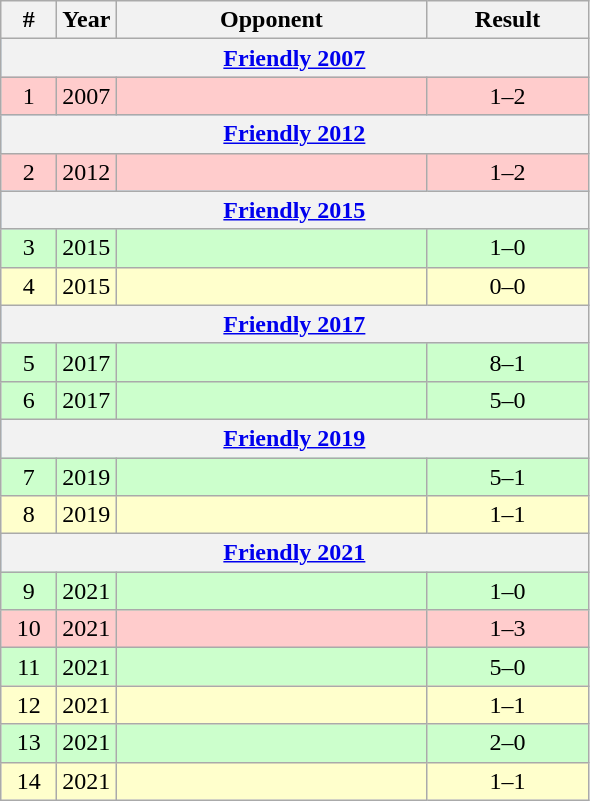<table class="wikitable">
<tr>
<th width=30>#</th>
<th width=30>Year</th>
<th width=200>Opponent</th>
<th width=100>Result</th>
</tr>
<tr style="background:#9acdff;">
<th colspan=4><a href='#'>Friendly 2007</a></th>
</tr>
<tr bgcolor=#FFCCCC>
<td align=center>1</td>
<td align=center>2007</td>
<td></td>
<td align=center>1–2</td>
</tr>
<tr style="background:#9acdff;">
<th colspan=4><a href='#'>Friendly 2012</a></th>
</tr>
<tr bgcolor=#FFCCCC>
<td align=center>2</td>
<td align=center>2012</td>
<td></td>
<td align=center>1–2</td>
</tr>
<tr style="background:#9acdff;">
<th colspan=4><a href='#'>Friendly 2015</a></th>
</tr>
<tr bgcolor=#CCFFCC>
<td align=center>3</td>
<td align=center>2015</td>
<td></td>
<td align=center>1–0</td>
</tr>
<tr bgcolor=#FFFFCC>
<td align=center>4</td>
<td align=center>2015</td>
<td></td>
<td align=center>0–0</td>
</tr>
<tr style="background:#9acdff;">
<th colspan=4><a href='#'>Friendly 2017</a></th>
</tr>
<tr bgcolor=#CCFFCC>
<td align=center>5</td>
<td align=center>2017</td>
<td></td>
<td align=center>8–1</td>
</tr>
<tr bgcolor=#CCFFCC>
<td align=center>6</td>
<td align=center>2017</td>
<td></td>
<td align=center>5–0</td>
</tr>
<tr style="background:#9acdff;">
<th colspan=4><a href='#'>Friendly 2019</a></th>
</tr>
<tr bgcolor=#CCFFCC>
<td align=center>7</td>
<td align=center>2019</td>
<td></td>
<td align=center>5–1</td>
</tr>
<tr bgcolor=#FFFFCC>
<td align=center>8</td>
<td align=center>2019</td>
<td></td>
<td align=center>1–1</td>
</tr>
<tr style="background:#9acdff;">
<th colspan=4><a href='#'>Friendly 2021</a></th>
</tr>
<tr bgcolor=#CCFFCC>
<td align=center>9</td>
<td align=center>2021</td>
<td></td>
<td align=center>1–0</td>
</tr>
<tr bgcolor=#FFCCCC>
<td align=center>10</td>
<td align=center>2021</td>
<td></td>
<td align=center>1–3</td>
</tr>
<tr bgcolor=#CCFFCC>
<td align=center>11</td>
<td align=center>2021</td>
<td></td>
<td align=center>5–0</td>
</tr>
<tr bgcolor=#FFFFCC>
<td align=center>12</td>
<td align=center>2021</td>
<td></td>
<td align=center>1–1</td>
</tr>
<tr bgcolor=#CCFFCC>
<td align=center>13</td>
<td align=center>2021</td>
<td></td>
<td align=center>2–0</td>
</tr>
<tr bgcolor=#FFFFCC>
<td align=center>14</td>
<td align=center>2021</td>
<td></td>
<td align=center>1–1</td>
</tr>
</table>
